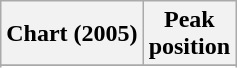<table class="wikitable sortable">
<tr>
<th>Chart (2005)</th>
<th>Peak<br>position</th>
</tr>
<tr>
</tr>
<tr>
</tr>
<tr>
</tr>
<tr>
</tr>
</table>
